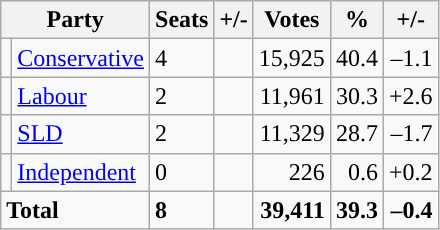<table class="wikitable sortable">
<tr>
<th colspan="2">Party</th>
<th>Seats</th>
<th>+/-</th>
<th>Votes</th>
<th>%</th>
<th>+/-</th>
</tr>
<tr>
<td style="background-color: "></td>
<td><a href='#'>Conservative</a></td>
<td>4</td>
<td></td>
<td style="text-align:right;">15,925</td>
<td style="text-align:right;">40.4</td>
<td style="text-align:right;">–1.1</td>
</tr>
<tr>
<td style="background-color: "></td>
<td><a href='#'>Labour</a></td>
<td>2</td>
<td></td>
<td style="text-align:right;">11,961</td>
<td style="text-align:right;">30.3</td>
<td style="text-align:right;">+2.6</td>
</tr>
<tr>
<td style="background-color: "></td>
<td><a href='#'>SLD</a></td>
<td>2</td>
<td></td>
<td style="text-align:right;">11,329</td>
<td style="text-align:right;">28.7</td>
<td style="text-align:right;">–1.7</td>
</tr>
<tr>
<td style="background-color: "></td>
<td><a href='#'>Independent</a></td>
<td>0</td>
<td></td>
<td style="text-align:right;">226</td>
<td style="text-align:right;">0.6</td>
<td style="text-align:right;">+0.2</td>
</tr>
<tr>
<td colspan="2"><strong>Total</strong></td>
<td><strong>8</strong></td>
<td></td>
<td style="text-align:right;"><strong>39,411</strong></td>
<td style="text-align:right;"><strong>39.3</strong></td>
<td style="text-align:right;"><strong>–0.4</strong></td>
</tr>
</table>
